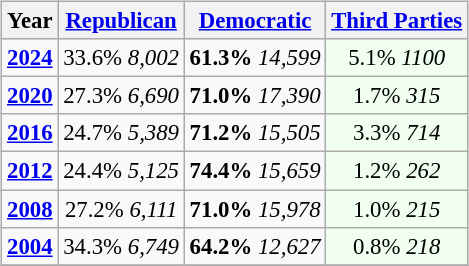<table class="wikitable" style="float:right; font-size:95%;">
<tr>
<th>Year</th>
<th><a href='#'>Republican</a></th>
<th><a href='#'>Democratic</a></th>
<th><a href='#'>Third Parties</a></th>
</tr>
<tr>
<td style="text-align:center;" ><strong><a href='#'>2024</a></strong></td>
<td style="text-align:center;" >33.6% <em>8,002</em></td>
<td style="text-align:center;" ><strong>61.3%</strong>  <em>14,599</em></td>
<td style="text-align:center; background:honeyDew;">5.1% <em>1100</em></td>
</tr>
<tr>
<td style="text-align:center;" ><strong><a href='#'>2020</a></strong></td>
<td style="text-align:center;" >27.3% <em>6,690</em></td>
<td style="text-align:center;" ><strong>71.0%</strong>  <em>17,390</em></td>
<td style="text-align:center; background:honeyDew;">1.7% <em>315</em></td>
</tr>
<tr>
<td style="text-align:center;" ><strong><a href='#'>2016</a></strong></td>
<td style="text-align:center;" >24.7% <em>5,389</em></td>
<td style="text-align:center;" ><strong>71.2%</strong> <em>15,505</em></td>
<td style="text-align:center; background:honeyDew;">3.3% <em>714</em></td>
</tr>
<tr>
<td style="text-align:center;" ><strong><a href='#'>2012</a></strong></td>
<td style="text-align:center;" >24.4% <em>5,125</em></td>
<td style="text-align:center;" ><strong>74.4%</strong>  <em>15,659</em></td>
<td style="text-align:center; background:honeyDew;">1.2% <em>262</em></td>
</tr>
<tr>
<td style="text-align:center;" ><strong><a href='#'>2008</a></strong></td>
<td style="text-align:center;" >27.2% <em>6,111</em></td>
<td style="text-align:center;" ><strong>71.0%</strong>  <em>15,978</em></td>
<td style="text-align:center; background:honeyDew;">1.0% <em>215</em></td>
</tr>
<tr>
<td style="text-align:center;" ><strong><a href='#'>2004</a></strong></td>
<td style="text-align:center;" >34.3% <em>6,749</em></td>
<td style="text-align:center;" ><strong>64.2%</strong>   <em>12,627</em></td>
<td style="text-align:center; background:honeyDew;">0.8% <em>218</em></td>
</tr>
<tr>
</tr>
</table>
